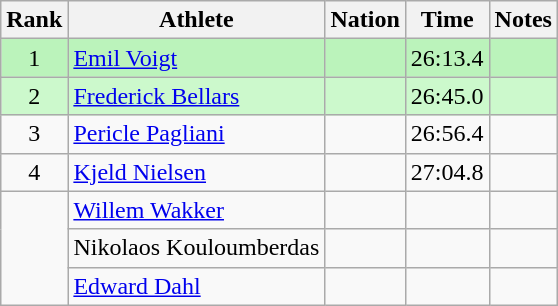<table class="wikitable sortable">
<tr>
<th>Rank</th>
<th>Athlete</th>
<th>Nation</th>
<th>Time</th>
<th>Notes</th>
</tr>
<tr bgcolor=bbf3bb>
<td align=center>1</td>
<td><a href='#'>Emil Voigt</a></td>
<td></td>
<td align=center>26:13.4</td>
<td align=center></td>
</tr>
<tr bgcolor=ccf9cc>
<td align=center>2</td>
<td><a href='#'>Frederick Bellars</a></td>
<td></td>
<td align=center>26:45.0</td>
<td align=center></td>
</tr>
<tr>
<td align=center>3</td>
<td><a href='#'>Pericle Pagliani</a></td>
<td></td>
<td align=center>26:56.4</td>
<td></td>
</tr>
<tr>
<td align=center>4</td>
<td><a href='#'>Kjeld Nielsen</a></td>
<td></td>
<td align=center>27:04.8</td>
<td></td>
</tr>
<tr>
<td rowspan=3 align=center></td>
<td><a href='#'>Willem Wakker</a></td>
<td></td>
<td align=center></td>
<td></td>
</tr>
<tr>
<td>Nikolaos Kouloumberdas</td>
<td></td>
<td align=center></td>
<td></td>
</tr>
<tr>
<td><a href='#'>Edward Dahl</a></td>
<td></td>
<td align=center></td>
<td></td>
</tr>
</table>
